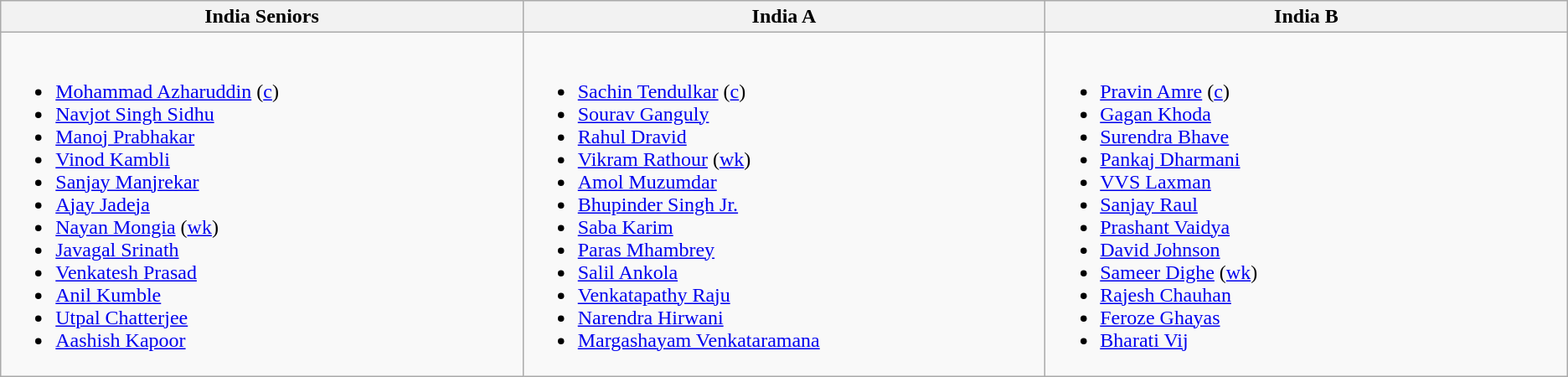<table class="wikitable">
<tr>
<th style="width:15%;"> India Seniors </th>
<th style="width:15%;"> India A </th>
<th style="width:15%;"> India B </th>
</tr>
<tr style="vertical-align:top">
<td><br><ul><li><a href='#'>Mohammad Azharuddin</a> (<a href='#'>c</a>)</li><li><a href='#'>Navjot Singh Sidhu</a></li><li><a href='#'>Manoj Prabhakar</a></li><li><a href='#'>Vinod Kambli</a></li><li><a href='#'>Sanjay Manjrekar</a></li><li><a href='#'>Ajay Jadeja</a></li><li><a href='#'>Nayan Mongia</a> (<a href='#'>wk</a>)</li><li><a href='#'>Javagal Srinath</a></li><li><a href='#'>Venkatesh Prasad</a></li><li><a href='#'>Anil Kumble</a></li><li><a href='#'>Utpal Chatterjee</a></li><li><a href='#'>Aashish Kapoor</a></li></ul></td>
<td><br><ul><li><a href='#'>Sachin Tendulkar</a> (<a href='#'>c</a>)</li><li><a href='#'>Sourav Ganguly</a></li><li><a href='#'>Rahul Dravid</a></li><li><a href='#'>Vikram Rathour</a> (<a href='#'>wk</a>)</li><li><a href='#'>Amol Muzumdar</a></li><li><a href='#'>Bhupinder Singh Jr.</a></li><li><a href='#'>Saba Karim</a></li><li><a href='#'>Paras Mhambrey</a></li><li><a href='#'>Salil Ankola</a></li><li><a href='#'>Venkatapathy Raju</a></li><li><a href='#'>Narendra Hirwani</a></li><li><a href='#'>Margashayam Venkataramana</a></li></ul></td>
<td><br><ul><li><a href='#'>Pravin Amre</a> (<a href='#'>c</a>)</li><li><a href='#'>Gagan Khoda</a></li><li><a href='#'>Surendra Bhave</a></li><li><a href='#'>Pankaj Dharmani</a></li><li><a href='#'>VVS Laxman</a></li><li><a href='#'>Sanjay Raul</a></li><li><a href='#'>Prashant Vaidya</a></li><li><a href='#'>David Johnson</a></li><li><a href='#'>Sameer Dighe</a> (<a href='#'>wk</a>)</li><li><a href='#'>Rajesh Chauhan</a></li><li><a href='#'>Feroze Ghayas</a></li><li><a href='#'>Bharati Vij</a></li></ul></td>
</tr>
</table>
